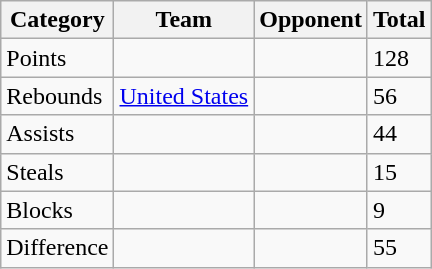<table class=wikitable>
<tr>
<th>Category</th>
<th>Team</th>
<th>Opponent</th>
<th>Total</th>
</tr>
<tr>
<td>Points</td>
<td align=left></td>
<td align=left></td>
<td>128</td>
</tr>
<tr>
<td>Rebounds</td>
<td> <a href='#'>United States</a></td>
<td align=left></td>
<td>56</td>
</tr>
<tr>
<td>Assists</td>
<td align=left></td>
<td align=left></td>
<td>44</td>
</tr>
<tr>
<td>Steals</td>
<td align=left></td>
<td align=left></td>
<td>15</td>
</tr>
<tr>
<td>Blocks</td>
<td align=left></td>
<td align=left></td>
<td>9</td>
</tr>
<tr>
<td>Difference</td>
<td align=left></td>
<td align=left></td>
<td>55</td>
</tr>
</table>
